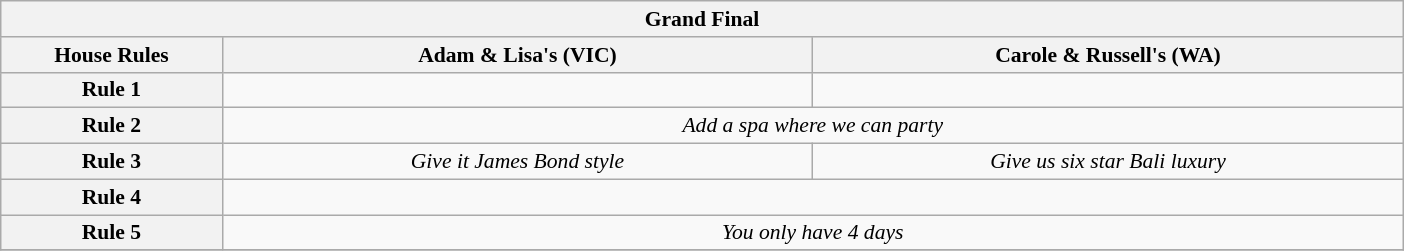<table class="wikitable plainrowheaders" style="text-align:center; font-size:90%; width:65em;">
<tr>
<th colspan="3" >Grand Final</th>
</tr>
<tr>
<th style="width:15%;">House Rules</th>
<th style="width:40%;">Adam & Lisa's (VIC)</th>
<th style="width:40%;">Carole & Russell's (WA)</th>
</tr>
<tr>
<th>Rule 1</th>
<td></td>
<td></td>
</tr>
<tr>
<th>Rule 2</th>
<td colspan="2"><em>Add a spa where we can party</em></td>
</tr>
<tr>
<th>Rule 3</th>
<td><em>Give it James Bond style</em></td>
<td><em>Give us six star Bali luxury</em></td>
</tr>
<tr>
<th>Rule 4</th>
<td colspan="2"></td>
</tr>
<tr>
<th>Rule 5</th>
<td colspan="2"><em>You only have 4 days</em></td>
</tr>
<tr>
</tr>
</table>
